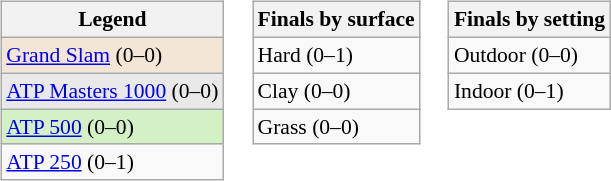<table>
<tr valign="top">
<td><br><table class=wikitable style="font-size:90%">
<tr>
<th>Legend</th>
</tr>
<tr style=background:#f3e6d7>
<td><a href='#'>Grand Slam</a> (0–0)</td>
</tr>
<tr style=background:#e9e9e9>
<td><a href='#'>ATP Masters 1000</a> (0–0)</td>
</tr>
<tr style=background:#d4f1c5>
<td><a href='#'>ATP 500</a> (0–0)</td>
</tr>
<tr>
<td><a href='#'>ATP 250</a> (0–1)</td>
</tr>
</table>
</td>
<td><br><table class=wikitable style="font-size:90%">
<tr>
<th>Finals by surface</th>
</tr>
<tr>
<td>Hard (0–1)</td>
</tr>
<tr>
<td>Clay (0–0)</td>
</tr>
<tr>
<td>Grass (0–0)</td>
</tr>
</table>
</td>
<td><br><table class=wikitable style="font-size:90%">
<tr>
<th>Finals by setting</th>
</tr>
<tr>
<td>Outdoor (0–0)</td>
</tr>
<tr>
<td>Indoor (0–1)</td>
</tr>
</table>
</td>
</tr>
</table>
